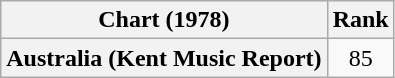<table class="wikitable plainrowheaders">
<tr>
<th>Chart (1978)</th>
<th>Rank</th>
</tr>
<tr>
<th scope="row">Australia (Kent Music Report)</th>
<td align="center">85</td>
</tr>
</table>
